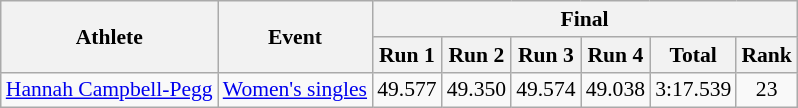<table class="wikitable" style="font-size:90%">
<tr>
<th rowspan="2">Athlete</th>
<th rowspan="2">Event</th>
<th colspan="6">Final</th>
</tr>
<tr>
<th>Run 1</th>
<th>Run 2</th>
<th>Run 3</th>
<th>Run 4</th>
<th>Total</th>
<th>Rank</th>
</tr>
<tr>
<td><a href='#'>Hannah Campbell-Pegg</a></td>
<td><a href='#'>Women's singles</a></td>
<td style="text-align:center;">49.577</td>
<td style="text-align:center;">49.350</td>
<td style="text-align:center;">49.574</td>
<td style="text-align:center;">49.038</td>
<td style="text-align:center;">3:17.539</td>
<td style="text-align:center;">23</td>
</tr>
</table>
